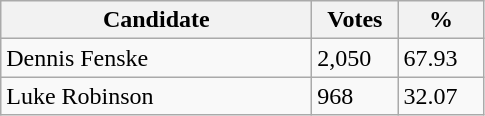<table class="wikitable sortable">
<tr>
<th bgcolor="#DDDDFF" width="200px">Candidate</th>
<th bgcolor="#DDDDFF" width="50px">Votes</th>
<th bgcolor="#DDDDFF" width="50px">%</th>
</tr>
<tr>
<td>Dennis Fenske</td>
<td>2,050</td>
<td>67.93</td>
</tr>
<tr>
<td>Luke Robinson</td>
<td>968</td>
<td>32.07</td>
</tr>
</table>
